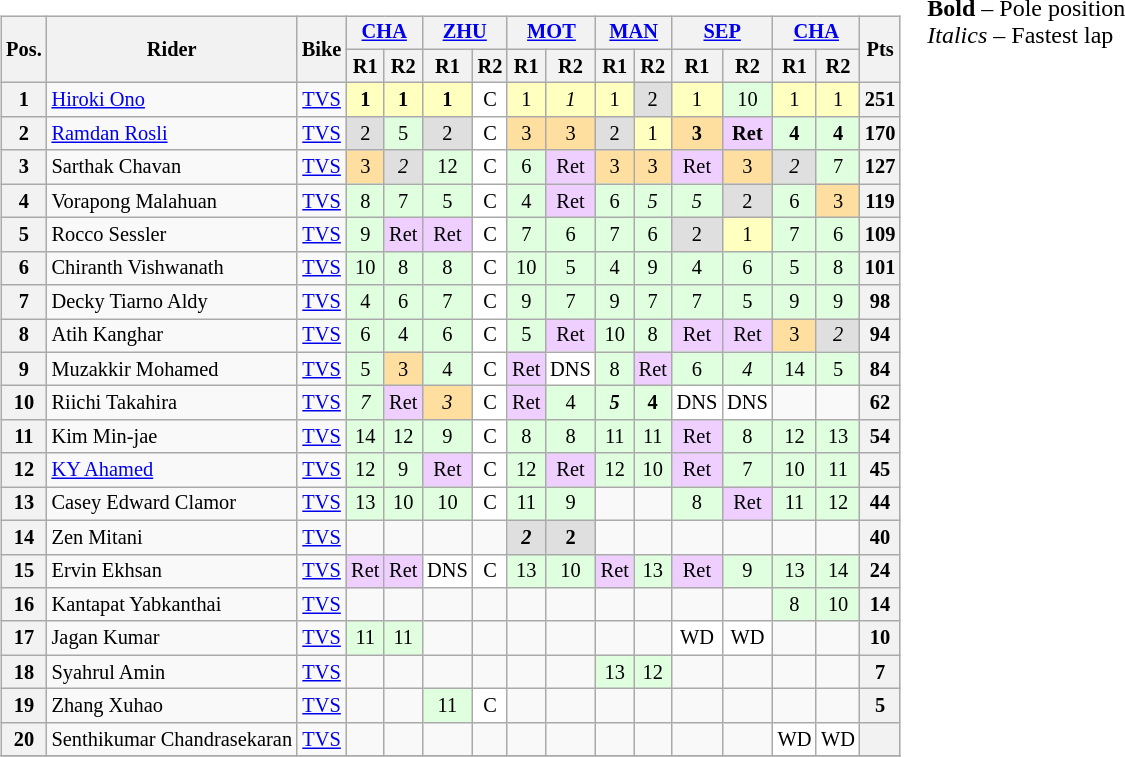<table>
<tr>
<td><br><table class="wikitable" style="font-size:85%; text-align:center;">
<tr>
<th rowspan="2">Pos.</th>
<th rowspan="2">Rider</th>
<th rowspan="2">Bike</th>
<th colspan="2"><a href='#'>CHA</a><br></th>
<th colspan="2"><a href='#'>ZHU</a><br></th>
<th colspan="2"><a href='#'>MOT</a><br></th>
<th colspan="2"><a href='#'>MAN</a><br></th>
<th colspan="2"><a href='#'>SEP</a><br></th>
<th colspan="2"><a href='#'>CHA</a><br></th>
<th rowspan="2">Pts</th>
</tr>
<tr>
<th>R1</th>
<th>R2</th>
<th>R1</th>
<th>R2</th>
<th>R1</th>
<th>R2</th>
<th>R1</th>
<th>R2</th>
<th>R1</th>
<th>R2</th>
<th>R1</th>
<th>R2</th>
</tr>
<tr>
<th>1</th>
<td align="left"> <a href='#'>Hiroki Ono</a></td>
<td><a href='#'>TVS</a></td>
<td style="background:#ffffbf;"><strong>1</strong></td>
<td style="background:#ffffbf;"><strong>1</strong></td>
<td style="background:#ffffbf;"><strong>1</strong></td>
<td style="background:#ffffff;">C</td>
<td style="background:#ffffbf;">1</td>
<td style="background:#ffffbf;"><em>1</em></td>
<td style="background:#ffffbf;">1</td>
<td style="background:#dfdfdf;">2</td>
<td style="background:#ffffbf;">1</td>
<td style="background:#dfffdf;">10</td>
<td style="background:#ffffbf;">1</td>
<td style="background:#ffffbf;">1</td>
<th>251</th>
</tr>
<tr>
<th>2</th>
<td align="left"> <a href='#'>Ramdan Rosli</a></td>
<td><a href='#'>TVS</a></td>
<td style="background:#dfdfdf;">2</td>
<td style="background:#dfffdf;">5</td>
<td style="background:#dfdfdf;">2</td>
<td style="background:#ffffff;">C</td>
<td style="background:#ffdf9f;">3</td>
<td style="background:#ffdf9f;">3</td>
<td style="background:#dfdfdf;">2</td>
<td style="background:#ffffbf;">1</td>
<td style="background:#ffdf9f;"><strong>3</strong></td>
<td style="background:#efcfff;"><strong>Ret</strong></td>
<td style="background:#dfffdf;"><strong>4</strong></td>
<td style="background:#dfffdf;"><strong>4</strong></td>
<th>170</th>
</tr>
<tr>
<th>3</th>
<td align="left"> Sarthak Chavan</td>
<td><a href='#'>TVS</a></td>
<td style="background:#ffdf9f;">3</td>
<td style="background:#dfdfdf;"><em>2</em></td>
<td style="background:#dfffdf;">12</td>
<td style="background:#ffffff;">C</td>
<td style="background:#dfffdf;">6</td>
<td style="background:#efcfff;">Ret</td>
<td style="background:#ffdf9f;">3</td>
<td style="background:#ffdf9f;">3</td>
<td style="background:#efcfff;">Ret</td>
<td style="background:#ffdf9f;">3</td>
<td style="background:#dfdfdf;"><em>2</em></td>
<td style="background:#dfffdf;">7</td>
<th>127</th>
</tr>
<tr>
<th>4</th>
<td align="left"> Vorapong Malahuan</td>
<td><a href='#'>TVS</a></td>
<td style="background:#dfffdf;">8</td>
<td style="background:#dfffdf;">7</td>
<td style="background:#dfffdf;">5</td>
<td style="background:#ffffff;">C</td>
<td style="background:#dfffdf;">4</td>
<td style="background:#efcfff;">Ret</td>
<td style="background:#dfffdf;">6</td>
<td style="background:#dfffdf;"><em>5</em></td>
<td style="background:#dfffdf;"><em>5</em></td>
<td style="background:#dfdfdf;">2</td>
<td style="background:#dfffdf;">6</td>
<td style="background:#ffdf9f;">3</td>
<th>119</th>
</tr>
<tr>
<th>5</th>
<td align="left"> Rocco Sessler</td>
<td><a href='#'>TVS</a></td>
<td style="background:#dfffdf;">9</td>
<td style="background:#efcfff;">Ret</td>
<td style="background:#efcfff;">Ret</td>
<td style="background:#ffffff;">C</td>
<td style="background:#dfffdf;">7</td>
<td style="background:#dfffdf;">6</td>
<td style="background:#dfffdf;">7</td>
<td style="background:#dfffdf;">6</td>
<td style="background:#dfdfdf;">2</td>
<td style="background:#ffffbf;">1</td>
<td style="background:#dfffdf;">7</td>
<td style="background:#dfffdf;">6</td>
<th>109</th>
</tr>
<tr>
<th>6</th>
<td align="left"> Chiranth Vishwanath</td>
<td><a href='#'>TVS</a></td>
<td style="background:#dfffdf;">10</td>
<td style="background:#dfffdf;">8</td>
<td style="background:#dfffdf;">8</td>
<td style="background:#ffffff;">C</td>
<td style="background:#dfffdf;">10</td>
<td style="background:#dfffdf;">5</td>
<td style="background:#dfffdf;">4</td>
<td style="background:#dfffdf;">9</td>
<td style="background:#dfffdf;">4</td>
<td style="background:#dfffdf;">6</td>
<td style="background:#dfffdf;">5</td>
<td style="background:#dfffdf;">8</td>
<th>101</th>
</tr>
<tr>
<th>7</th>
<td align="left"> Decky Tiarno Aldy</td>
<td><a href='#'>TVS</a></td>
<td style="background:#dfffdf;">4</td>
<td style="background:#dfffdf;">6</td>
<td style="background:#dfffdf;">7</td>
<td style="background:#ffffff;">C</td>
<td style="background:#dfffdf;">9</td>
<td style="background:#dfffdf;">7</td>
<td style="background:#dfffdf;">9</td>
<td style="background:#dfffdf;">7</td>
<td style="background:#dfffdf;">7</td>
<td style="background:#dfffdf;">5</td>
<td style="background:#dfffdf;">9</td>
<td style="background:#dfffdf;">9</td>
<th>98</th>
</tr>
<tr>
<th>8</th>
<td align="left"> Atih Kanghar</td>
<td><a href='#'>TVS</a></td>
<td style="background:#dfffdf;">6</td>
<td style="background:#dfffdf;">4</td>
<td style="background:#dfffdf;">6</td>
<td style="background:#ffffff;">C</td>
<td style="background:#dfffdf;">5</td>
<td style="background:#efcfff;">Ret</td>
<td style="background:#dfffdf;">10</td>
<td style="background:#dfffdf;">8</td>
<td style="background:#efcfff;">Ret</td>
<td style="background:#efcfff;">Ret</td>
<td style="background:#ffdf9f;">3</td>
<td style="background:#dfdfdf;"><em>2</em></td>
<th>94</th>
</tr>
<tr>
<th>9</th>
<td align="left"> Muzakkir Mohamed</td>
<td><a href='#'>TVS</a></td>
<td style="background:#dfffdf;">5</td>
<td style="background:#ffdf9f;">3</td>
<td style="background:#dfffdf;">4</td>
<td style="background:#ffffff;">C</td>
<td style="background:#efcfff;">Ret</td>
<td style="background:#ffffff;">DNS</td>
<td style="background:#dfffdf;">8</td>
<td style="background:#efcfff;">Ret</td>
<td style="background:#dfffdf;">6</td>
<td style="background:#dfffdf;"><em>4</em></td>
<td style="background:#dfffdf;">14</td>
<td style="background:#dfffdf;">5</td>
<th>84</th>
</tr>
<tr>
<th>10</th>
<td align="left"> Riichi Takahira</td>
<td><a href='#'>TVS</a></td>
<td style="background:#dfffdf;"><em>7</em></td>
<td style="background:#efcfff;">Ret</td>
<td style="background:#ffdf9f;"><em>3</em></td>
<td style="background:#ffffff;">C</td>
<td style="background:#efcfff;">Ret</td>
<td style="background:#dfffdf;">4</td>
<td style="background:#dfffdf;"><strong><em>5</em></strong></td>
<td style="background:#dfffdf;"><strong>4</strong></td>
<td style="background:#ffffff;">DNS</td>
<td style="background:#ffffff;">DNS</td>
<td></td>
<td></td>
<th>62</th>
</tr>
<tr>
<th>11</th>
<td align="left"> Kim Min-jae</td>
<td><a href='#'>TVS</a></td>
<td style="background:#dfffdf;">14</td>
<td style="background:#dfffdf;">12</td>
<td style="background:#dfffdf;">9</td>
<td style="background:#ffffff;">C</td>
<td style="background:#dfffdf;">8</td>
<td style="background:#dfffdf;">8</td>
<td style="background:#dfffdf;">11</td>
<td style="background:#dfffdf;">11</td>
<td style="background:#efcfff;">Ret</td>
<td style="background:#dfffdf;">8</td>
<td style="background:#dfffdf;">12</td>
<td style="background:#dfffdf;">13</td>
<th>54</th>
</tr>
<tr>
<th>12</th>
<td align="left"> <a href='#'>KY Ahamed</a></td>
<td><a href='#'>TVS</a></td>
<td style="background:#dfffdf;">12</td>
<td style="background:#dfffdf;">9</td>
<td style="background:#efcfff;">Ret</td>
<td style="background:#ffffff;">C</td>
<td style="background:#dfffdf;">12</td>
<td style="background:#efcfff;">Ret</td>
<td style="background:#dfffdf;">12</td>
<td style="background:#dfffdf;">10</td>
<td style="background:#efcfff;">Ret</td>
<td style="background:#dfffdf;">7</td>
<td style="background:#dfffdf;">10</td>
<td style="background:#dfffdf;">11</td>
<th>45</th>
</tr>
<tr>
<th>13</th>
<td align="left" nowrap=""> Casey Edward Clamor</td>
<td><a href='#'>TVS</a></td>
<td style="background:#dfffdf;">13</td>
<td style="background:#dfffdf;">10</td>
<td style="background:#dfffdf;">10</td>
<td style="background:#ffffff;">C</td>
<td style="background:#dfffdf;">11</td>
<td style="background:#dfffdf;">9</td>
<td></td>
<td></td>
<td style="background:#dfffdf;">8</td>
<td style="background:#efcfff;">Ret</td>
<td style="background:#dfffdf;">11</td>
<td style="background:#dfffdf;">12</td>
<th>44</th>
</tr>
<tr>
<th>14</th>
<td align="left"> Zen Mitani</td>
<td><a href='#'>TVS</a></td>
<td></td>
<td></td>
<td></td>
<td></td>
<td style="background:#dfdfdf;"><strong><em>2</em></strong></td>
<td style="background:#dfdfdf;"><strong>2</strong></td>
<td></td>
<td></td>
<td></td>
<td></td>
<td></td>
<td></td>
<th>40</th>
</tr>
<tr>
<th>15</th>
<td align="left"> Ervin Ekhsan</td>
<td><a href='#'>TVS</a></td>
<td style="background:#efcfff;">Ret</td>
<td style="background:#efcfff;">Ret</td>
<td style="background:#ffffff;">DNS</td>
<td style="background:#ffffff;">C</td>
<td style="background:#dfffdf;">13</td>
<td style="background:#dfffdf;">10</td>
<td style="background:#efcfff;">Ret</td>
<td style="background:#dfffdf;">13</td>
<td style="background:#efcfff;">Ret</td>
<td style="background:#dfffdf;">9</td>
<td style="background:#dfffdf;">13</td>
<td style="background:#dfffdf;">14</td>
<th>24</th>
</tr>
<tr>
<th>16</th>
<td align="left"> Kantapat Yabkanthai</td>
<td><a href='#'>TVS</a></td>
<td></td>
<td></td>
<td></td>
<td></td>
<td></td>
<td></td>
<td></td>
<td></td>
<td></td>
<td></td>
<td style="background:#dfffdf;">8</td>
<td style="background:#dfffdf;">10</td>
<th>14</th>
</tr>
<tr>
<th>17</th>
<td align="left"> Jagan Kumar</td>
<td><a href='#'>TVS</a></td>
<td style="background:#dfffdf;">11</td>
<td style="background:#dfffdf;">11</td>
<td></td>
<td></td>
<td></td>
<td></td>
<td></td>
<td></td>
<td style="background:#ffffff;">WD</td>
<td style="background:#ffffff;">WD</td>
<td></td>
<td></td>
<th>10</th>
</tr>
<tr>
<th>18</th>
<td align="left"> Syahrul Amin</td>
<td><a href='#'>TVS</a></td>
<td></td>
<td></td>
<td></td>
<td></td>
<td></td>
<td></td>
<td style="background:#dfffdf;">13</td>
<td style="background:#dfffdf;">12</td>
<td></td>
<td></td>
<td></td>
<td></td>
<th>7</th>
</tr>
<tr>
<th>19</th>
<td align="left"> Zhang Xuhao</td>
<td><a href='#'>TVS</a></td>
<td></td>
<td></td>
<td style="background:#dfffdf;">11</td>
<td style="background:#ffffff;">C</td>
<td></td>
<td></td>
<td></td>
<td></td>
<td></td>
<td></td>
<td></td>
<td></td>
<th>5</th>
</tr>
<tr>
<th>20</th>
<td align="left"> Senthikumar Chandrasekaran</td>
<td><a href='#'>TVS</a></td>
<td></td>
<td></td>
<td></td>
<td></td>
<td></td>
<td></td>
<td></td>
<td></td>
<td></td>
<td></td>
<td style="background:#ffffff;">WD</td>
<td style="background:#ffffff;">WD</td>
<th></th>
</tr>
<tr>
</tr>
</table>
</td>
<td valign="top"><br>
<span><strong>Bold</strong> – Pole position<br><em>Italics</em> – Fastest lap</span></td>
</tr>
</table>
